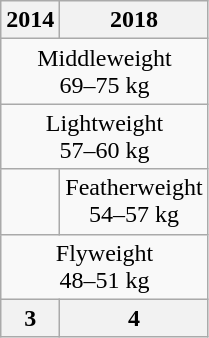<table class="wikitable" style="text-align:center">
<tr>
<th>2014</th>
<th>2018</th>
</tr>
<tr>
<td colspan="2">Middleweight<br>69–75 kg</td>
</tr>
<tr>
<td colspan="2">Lightweight<br>57–60 kg</td>
</tr>
<tr>
<td></td>
<td>Featherweight<br>54–57 kg</td>
</tr>
<tr>
<td colspan="2">Flyweight<br>48–51 kg</td>
</tr>
<tr>
<th>3</th>
<th>4</th>
</tr>
</table>
